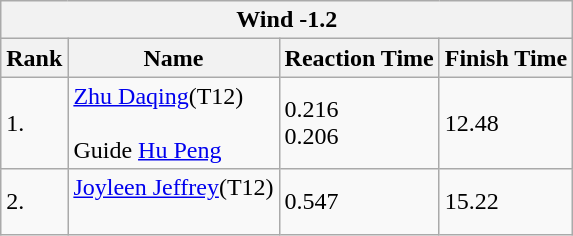<table class="wikitable">
<tr>
<th colspan="4">Wind -1.2</th>
</tr>
<tr>
<th>Rank</th>
<th>Name</th>
<th>Reaction Time</th>
<th>Finish Time</th>
</tr>
<tr>
<td>1.</td>
<td><a href='#'>Zhu Daqing</a>(T12)<br><br>Guide <a href='#'>Hu Peng</a>
</td>
<td>0.216<br>0.206</td>
<td>12.48</td>
</tr>
<tr>
<td>2.</td>
<td><a href='#'>Joyleen Jeffrey</a>(T12)<br><br></td>
<td>0.547</td>
<td>15.22</td>
</tr>
</table>
